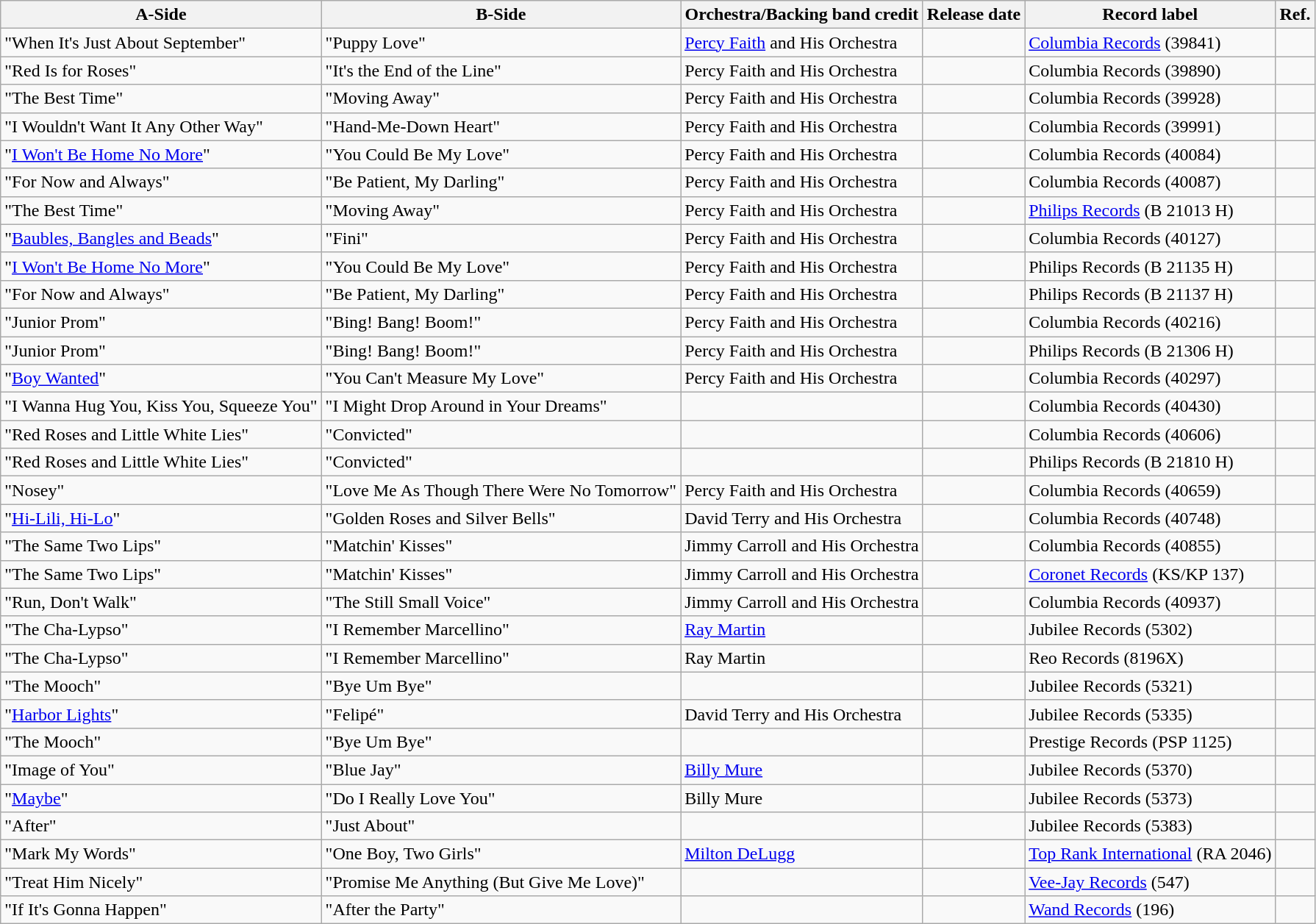<table class="wikitable">
<tr>
<th>A-Side</th>
<th>B-Side</th>
<th>Orchestra/Backing band credit</th>
<th>Release date</th>
<th>Record label</th>
<th>Ref.</th>
</tr>
<tr>
<td>"When It's Just About September"</td>
<td>"Puppy Love"</td>
<td><a href='#'>Percy Faith</a> and His Orchestra</td>
<td></td>
<td><a href='#'>Columbia Records</a> (39841)</td>
<td></td>
</tr>
<tr>
<td>"Red Is for Roses"</td>
<td>"It's the End of the Line"</td>
<td>Percy Faith and His Orchestra</td>
<td></td>
<td>Columbia Records (39890)</td>
<td></td>
</tr>
<tr>
<td>"The Best Time"</td>
<td>"Moving Away"</td>
<td>Percy Faith and His Orchestra</td>
<td></td>
<td>Columbia Records (39928)</td>
<td></td>
</tr>
<tr>
<td>"I Wouldn't Want It Any Other Way"</td>
<td>"Hand-Me-Down Heart"</td>
<td>Percy Faith and His Orchestra</td>
<td></td>
<td>Columbia Records (39991)</td>
<td></td>
</tr>
<tr>
<td>"<a href='#'>I Won't Be Home No More</a>"</td>
<td>"You Could Be My Love"</td>
<td>Percy Faith and His Orchestra</td>
<td></td>
<td>Columbia Records (40084)</td>
<td></td>
</tr>
<tr>
<td>"For Now and Always"</td>
<td>"Be Patient, My Darling"</td>
<td>Percy Faith and His Orchestra</td>
<td></td>
<td>Columbia Records (40087)</td>
<td></td>
</tr>
<tr>
<td>"The Best Time"</td>
<td>"Moving Away"</td>
<td>Percy Faith and His Orchestra</td>
<td></td>
<td><a href='#'>Philips Records</a> (B 21013 H)</td>
<td></td>
</tr>
<tr>
<td>"<a href='#'>Baubles, Bangles and Beads</a>"</td>
<td>"Fini"</td>
<td>Percy Faith and His Orchestra</td>
<td></td>
<td>Columbia Records (40127)</td>
<td></td>
</tr>
<tr>
<td>"<a href='#'>I Won't Be Home No More</a>"</td>
<td>"You Could Be My Love"</td>
<td>Percy Faith and His Orchestra</td>
<td></td>
<td>Philips Records (B 21135 H)</td>
<td></td>
</tr>
<tr>
<td>"For Now and Always"</td>
<td>"Be Patient, My Darling"</td>
<td>Percy Faith and His Orchestra</td>
<td></td>
<td>Philips Records (B 21137 H)</td>
<td></td>
</tr>
<tr>
<td>"Junior Prom"</td>
<td>"Bing! Bang! Boom!"</td>
<td>Percy Faith and His Orchestra</td>
<td></td>
<td>Columbia Records (40216)</td>
<td></td>
</tr>
<tr>
<td>"Junior Prom"</td>
<td>"Bing! Bang! Boom!"</td>
<td>Percy Faith and His Orchestra</td>
<td></td>
<td>Philips Records (B 21306 H)</td>
<td></td>
</tr>
<tr>
<td>"<a href='#'>Boy Wanted</a>"</td>
<td>"You Can't Measure My Love"</td>
<td>Percy Faith and His Orchestra</td>
<td></td>
<td>Columbia Records (40297)</td>
<td></td>
</tr>
<tr>
<td>"I Wanna Hug You, Kiss You, Squeeze You"</td>
<td>"I Might Drop Around in Your Dreams"</td>
<td></td>
<td></td>
<td>Columbia Records (40430)</td>
<td></td>
</tr>
<tr>
<td>"Red Roses and Little White Lies"</td>
<td>"Convicted"</td>
<td></td>
<td></td>
<td>Columbia Records (40606)</td>
<td></td>
</tr>
<tr>
<td>"Red Roses and Little White Lies"</td>
<td>"Convicted"</td>
<td></td>
<td></td>
<td>Philips Records (B 21810 H)</td>
<td></td>
</tr>
<tr>
<td>"Nosey"</td>
<td>"Love Me As Though There Were No Tomorrow"</td>
<td>Percy Faith and His Orchestra</td>
<td></td>
<td>Columbia Records (40659)</td>
<td></td>
</tr>
<tr>
<td>"<a href='#'>Hi-Lili, Hi-Lo</a>"</td>
<td>"Golden Roses and Silver Bells"</td>
<td>David Terry and His Orchestra</td>
<td></td>
<td>Columbia Records (40748)</td>
<td></td>
</tr>
<tr>
<td>"The Same Two Lips"</td>
<td>"Matchin' Kisses"</td>
<td>Jimmy Carroll and His Orchestra</td>
<td></td>
<td>Columbia Records (40855)</td>
<td></td>
</tr>
<tr>
<td>"The Same Two Lips"</td>
<td>"Matchin' Kisses"</td>
<td>Jimmy Carroll and His Orchestra</td>
<td></td>
<td><a href='#'>Coronet Records</a> (KS/KP 137)</td>
<td></td>
</tr>
<tr>
<td>"Run, Don't Walk"</td>
<td>"The Still Small Voice"</td>
<td>Jimmy Carroll and His Orchestra</td>
<td></td>
<td>Columbia Records (40937)</td>
<td></td>
</tr>
<tr>
<td>"The Cha-Lypso"</td>
<td>"I Remember Marcellino"</td>
<td><a href='#'>Ray Martin</a></td>
<td></td>
<td>Jubilee Records (5302)</td>
<td></td>
</tr>
<tr>
<td>"The Cha-Lypso"</td>
<td>"I Remember Marcellino"</td>
<td>Ray Martin</td>
<td></td>
<td>Reo Records (8196X)</td>
<td></td>
</tr>
<tr>
<td>"The Mooch"</td>
<td>"Bye Um Bye"</td>
<td></td>
<td></td>
<td>Jubilee Records (5321)</td>
<td></td>
</tr>
<tr>
<td>"<a href='#'>Harbor Lights</a>"</td>
<td>"Felipé"</td>
<td>David Terry and His Orchestra</td>
<td></td>
<td>Jubilee Records (5335)</td>
<td></td>
</tr>
<tr>
<td>"The Mooch"</td>
<td>"Bye Um Bye"</td>
<td></td>
<td></td>
<td>Prestige Records (PSP 1125)</td>
<td></td>
</tr>
<tr>
<td>"Image of You"</td>
<td>"Blue Jay"</td>
<td><a href='#'>Billy Mure</a></td>
<td></td>
<td>Jubilee Records (5370)</td>
<td></td>
</tr>
<tr>
<td>"<a href='#'>Maybe</a>"</td>
<td>"Do I Really Love You"</td>
<td>Billy Mure</td>
<td></td>
<td>Jubilee Records (5373)</td>
<td></td>
</tr>
<tr>
<td>"After"</td>
<td>"Just About"</td>
<td></td>
<td></td>
<td>Jubilee Records (5383)</td>
<td></td>
</tr>
<tr>
<td>"Mark My Words"</td>
<td>"One Boy, Two Girls"</td>
<td><a href='#'>Milton DeLugg</a></td>
<td></td>
<td><a href='#'>Top Rank International</a> (RA 2046)</td>
<td></td>
</tr>
<tr>
<td>"Treat Him Nicely"</td>
<td>"Promise Me Anything (But Give Me Love)"</td>
<td></td>
<td></td>
<td><a href='#'>Vee-Jay Records</a> (547)</td>
<td></td>
</tr>
<tr>
<td>"If It's Gonna Happen"</td>
<td>"After the Party"</td>
<td></td>
<td></td>
<td><a href='#'>Wand Records</a> (196)</td>
<td></td>
</tr>
</table>
